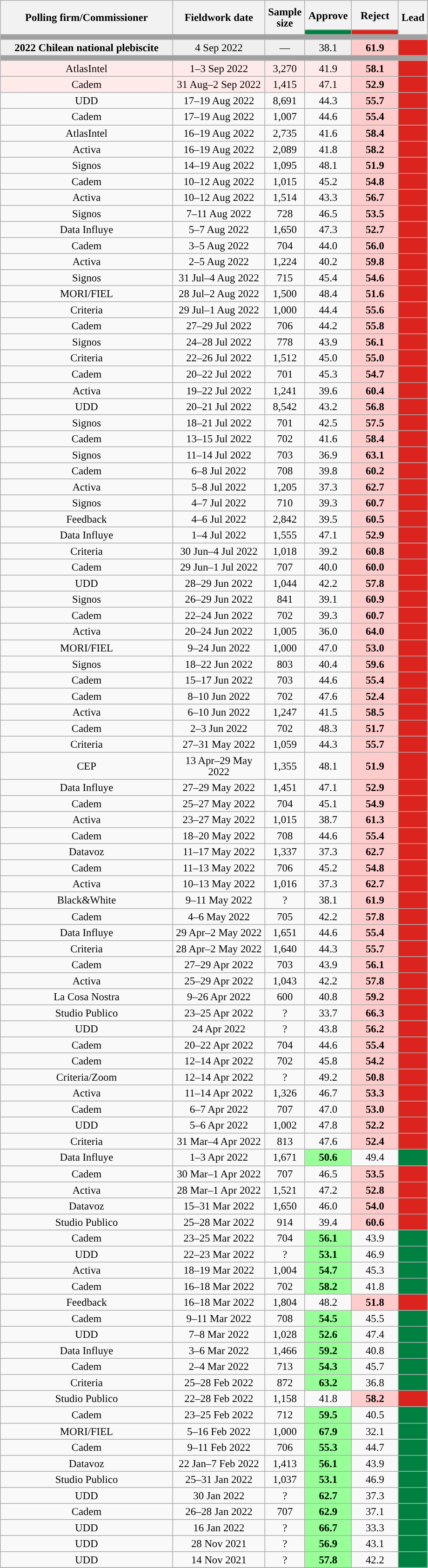<table class="wikitable collapsible collapsed" style="text-align:center; font-size:95%; line-height:16px;">
<tr style="height:42px;">
<th style="width:240px;" rowspan="2">Polling firm/Commissioner</th>
<th style="width:125px;" rowspan="2">Fieldwork date</th>
<th style="width:50px;" rowspan="2">Sample<br>size</th>
<th style="width:60px;">Approve</th>
<th style="width:60px;">Reject</th>
<th style="width:35px;" rowspan="2">Lead</th>
</tr>
<tr>
<th class="unsortable" style="background:#008142"></th>
<th class="unsortable" style="background:#DC241F"></th>
</tr>
<tr>
<td colspan="8" style="background:#A0A0A0"></td>
</tr>
<tr style="background:#EFEFEF;">
<td><strong>2022 Chilean national plebiscite</strong></td>
<td>4 Sep 2022</td>
<td>—</td>
<td>38.1</td>
<td style="background:#FFCCCC"><strong>61.9</strong></td>
<td style="background:#DC241F"></td>
</tr>
<tr>
<td colspan="8" style="background:#A0A0A0"></td>
</tr>
<tr style="background:#FFEAEA">
<td>AtlasIntel</td>
<td>1–3 Sep 2022</td>
<td>3,270</td>
<td>41.9</td>
<td style="background:#FFCCCC"><strong>58.1</strong></td>
<td style="background:#DC241F"></td>
</tr>
<tr style="background:#FFEAEA">
<td>Cadem</td>
<td>31 Aug–2 Sep 2022</td>
<td>1,415</td>
<td>47.1</td>
<td style="background:#FFCCCC"><strong>52.9</strong></td>
<td style="background:#DC241F"></td>
</tr>
<tr>
<td>UDD</td>
<td>17–19 Aug 2022</td>
<td>8,691</td>
<td>44.3</td>
<td style="background:#FFCCCC"><strong>55.7</strong></td>
<td style="background:#DC241F"></td>
</tr>
<tr>
<td>Cadem</td>
<td>17–19 Aug 2022</td>
<td>1,007</td>
<td>44.6</td>
<td style="background:#FFCCCC"><strong>55.4</strong></td>
<td style="background:#DC241F"></td>
</tr>
<tr>
<td>AtlasIntel</td>
<td>16–19 Aug 2022</td>
<td>2,735</td>
<td>41.6</td>
<td style="background:#FFCCCC"><strong>58.4</strong></td>
<td style="background:#DC241F"></td>
</tr>
<tr>
<td>Activa</td>
<td>16–19 Aug 2022</td>
<td>2,089</td>
<td>41.8</td>
<td style="background:#FFCCCC"><strong>58.2</strong></td>
<td style="background:#DC241F"></td>
</tr>
<tr>
<td>Signos</td>
<td>14–19 Aug 2022</td>
<td>1,095</td>
<td>48.1</td>
<td style="background:#FFCCCC"><strong>51.9</strong></td>
<td style="background:#DC241F"></td>
</tr>
<tr>
<td>Cadem</td>
<td>10–12 Aug 2022</td>
<td>1,015</td>
<td>45.2</td>
<td style="background:#FFCCCC"><strong>54.8</strong></td>
<td style="background:#DC241F"></td>
</tr>
<tr>
<td>Activa</td>
<td>10–12 Aug 2022</td>
<td>1,514</td>
<td>43.3</td>
<td style="background:#FFCCCC"><strong>56.7</strong></td>
<td style="background:#DC241F"></td>
</tr>
<tr>
<td>Signos</td>
<td>7–11 Aug 2022</td>
<td>728</td>
<td>46.5</td>
<td style="background:#FFCCCC"><strong>53.5</strong></td>
<td style="background:#DC241F"></td>
</tr>
<tr>
<td>Data Influye</td>
<td>5–7 Aug 2022</td>
<td>1,650</td>
<td>47.3</td>
<td style="background:#FFCCCC"><strong>52.7</strong></td>
<td style="background:#DC241F"></td>
</tr>
<tr>
<td>Cadem</td>
<td>3–5 Aug 2022</td>
<td>704</td>
<td>44.0</td>
<td style="background:#FFCCCC"><strong>56.0</strong></td>
<td style="background:#DC241F"></td>
</tr>
<tr>
<td>Activa</td>
<td>2–5 Aug 2022</td>
<td>1,224</td>
<td>40.2</td>
<td style="background:#FFCCCC"><strong>59.8</strong></td>
<td style="background:#DC241F"></td>
</tr>
<tr>
<td>Signos</td>
<td>31 Jul–4 Aug 2022</td>
<td>715</td>
<td>45.4</td>
<td style="background:#FFCCCC"><strong>54.6</strong></td>
<td style="background:#DC241F"></td>
</tr>
<tr>
<td>MORI/FIEL</td>
<td>28 Jul–2 Aug 2022</td>
<td>1,500</td>
<td>48.4</td>
<td style="background:#FFCCCC"><strong>51.6</strong></td>
<td style="background:#DC241F"></td>
</tr>
<tr>
<td>Criteria</td>
<td>29 Jul–1 Aug 2022</td>
<td>1,000</td>
<td>44.4</td>
<td style="background:#FFCCCC"><strong>55.6</strong></td>
<td style="background:#DC241F"></td>
</tr>
<tr>
<td>Cadem</td>
<td>27–29 Jul 2022</td>
<td>706</td>
<td>44.2</td>
<td style="background:#FFCCCC"><strong>55.8</strong></td>
<td style="background:#DC241F"></td>
</tr>
<tr>
<td>Signos</td>
<td>24–28 Jul 2022</td>
<td>778</td>
<td>43.9</td>
<td style="background:#FFCCCC"><strong>56.1</strong></td>
<td style="background:#DC241F"></td>
</tr>
<tr>
<td>Criteria</td>
<td>22–26 Jul 2022</td>
<td>1,512</td>
<td>45.0</td>
<td style="background:#FFCCCC"><strong>55.0</strong></td>
<td style="background:#DC241F"></td>
</tr>
<tr>
<td>Cadem</td>
<td>20–22 Jul 2022</td>
<td>701</td>
<td>45.3</td>
<td style="background:#FFCCCC"><strong>54.7</strong></td>
<td style="background:#DC241F"></td>
</tr>
<tr>
<td>Activa</td>
<td>19–22 Jul 2022</td>
<td>1,241</td>
<td>39.6</td>
<td style="background:#FFCCCC"><strong>60.4</strong></td>
<td style="background:#DC241F"></td>
</tr>
<tr>
<td>UDD</td>
<td>20–21 Jul 2022</td>
<td>8,542</td>
<td>43.2</td>
<td style="background:#FFCCCC"><strong>56.8</strong></td>
<td style="background:#DC241F"></td>
</tr>
<tr>
<td>Signos</td>
<td>18–21 Jul 2022</td>
<td>701</td>
<td>42.5</td>
<td style="background:#FFCCCC"><strong>57.5</strong></td>
<td style="background:#DC241F"></td>
</tr>
<tr>
<td>Cadem</td>
<td>13–15 Jul 2022</td>
<td>702</td>
<td>41.6</td>
<td style="background:#FFCCCC"><strong>58.4</strong></td>
<td style="background:#DC241F"></td>
</tr>
<tr>
<td>Signos</td>
<td>11–14 Jul 2022</td>
<td>703</td>
<td>36.9</td>
<td style="background:#FFCCCC"><strong>63.1</strong></td>
<td style="background:#DC241F"></td>
</tr>
<tr>
<td>Cadem</td>
<td>6–8 Jul 2022</td>
<td>708</td>
<td>39.8</td>
<td style="background:#FFCCCC"><strong>60.2</strong></td>
<td style="background:#DC241F"></td>
</tr>
<tr>
<td>Activa</td>
<td>5–8 Jul 2022</td>
<td>1,205</td>
<td>37.3</td>
<td style="background:#FFCCCC"><strong>62.7</strong></td>
<td style="background:#DC241F"></td>
</tr>
<tr>
<td>Signos</td>
<td>4–7 Jul 2022</td>
<td>710</td>
<td>39.3</td>
<td style="background:#FFCCCC"><strong>60.7</strong></td>
<td style="background:#DC241F"></td>
</tr>
<tr>
<td>Feedback</td>
<td>4–6 Jul 2022</td>
<td>2,842</td>
<td>39.5</td>
<td style="background:#FFCCCC"><strong>60.5</strong></td>
<td style="background:#DC241F"></td>
</tr>
<tr>
<td>Data Influye</td>
<td>1–4 Jul 2022</td>
<td>1,555</td>
<td>47.1</td>
<td style="background:#FFCCCC"><strong>52.9</strong></td>
<td style="background:#DC241F"></td>
</tr>
<tr>
<td>Criteria</td>
<td>30 Jun–4 Jul 2022</td>
<td>1,018</td>
<td>39.2</td>
<td style="background:#FFCCCC"><strong>60.8</strong></td>
<td style="background:#DC241F"></td>
</tr>
<tr>
<td>Cadem</td>
<td>29 Jun–1 Jul 2022</td>
<td>707</td>
<td>40.0</td>
<td style="background:#FFCCCC"><strong>60.0</strong></td>
<td style="background:#DC241F"></td>
</tr>
<tr>
<td>UDD</td>
<td>28–29 Jun 2022</td>
<td>1,044</td>
<td>42.2</td>
<td style="background:#FFCCCC"><strong>57.8</strong></td>
<td style="background:#DC241F"></td>
</tr>
<tr>
<td>Signos</td>
<td>26–29 Jun 2022</td>
<td>841</td>
<td>39.1</td>
<td style="background:#FFCCCC"><strong>60.9</strong></td>
<td style="background:#DC241F"></td>
</tr>
<tr>
<td>Cadem</td>
<td>22–24 Jun 2022</td>
<td>702</td>
<td>39.3</td>
<td style="background:#FFCCCC"><strong>60.7</strong></td>
<td style="background:#DC241F"></td>
</tr>
<tr>
<td>Activa</td>
<td>20–24 Jun 2022</td>
<td>1,005</td>
<td>36.0</td>
<td style="background:#FFCCCC"><strong>64.0</strong></td>
<td style="background:#DC241F"></td>
</tr>
<tr>
<td>MORI/FIEL</td>
<td>9–24 Jun 2022</td>
<td>1,000</td>
<td>47.0</td>
<td style="background:#FFCCCC"><strong>53.0</strong></td>
<td style="background:#DC241F"></td>
</tr>
<tr>
<td>Signos</td>
<td>18–22 Jun 2022</td>
<td>803</td>
<td>40.4</td>
<td style="background:#FFCCCC"><strong>59.6</strong></td>
<td style="background:#DC241F"></td>
</tr>
<tr>
<td>Cadem</td>
<td>15–17 Jun 2022</td>
<td>703</td>
<td>44.6</td>
<td style="background:#FFCCCC"><strong>55.4</strong></td>
<td style="background:#DC241F"></td>
</tr>
<tr>
<td>Cadem</td>
<td>8–10 Jun 2022</td>
<td>702</td>
<td>47.6</td>
<td style="background:#FFCCCC"><strong>52.4</strong></td>
<td style="background:#DC241F"></td>
</tr>
<tr>
<td>Activa</td>
<td>6–10 Jun 2022</td>
<td>1,247</td>
<td>41.5</td>
<td style="background:#FFCCCC"><strong>58.5</strong></td>
<td style="background:#DC241F"></td>
</tr>
<tr>
<td>Cadem</td>
<td>2–3 Jun 2022</td>
<td>702</td>
<td>48.3</td>
<td style="background:#FFCCCC"><strong>51.7</strong></td>
<td style="background:#DC241F"></td>
</tr>
<tr>
<td>Criteria</td>
<td>27–31 May 2022</td>
<td>1,059</td>
<td>44.3</td>
<td style="background:#FFCCCC"><strong>55.7</strong></td>
<td style="background:#DC241F"></td>
</tr>
<tr>
<td>CEP</td>
<td>13 Apr–29 May 2022</td>
<td>1,355</td>
<td>48.1</td>
<td style="background:#FFCCCC"><strong>51.9</strong></td>
<td style="background:#DC241F"></td>
</tr>
<tr>
<td>Data Influye</td>
<td>27–29 May 2022</td>
<td>1,451</td>
<td>47.1</td>
<td style="background:#FFCCCC"><strong>52.9</strong></td>
<td style="background:#DC241F"></td>
</tr>
<tr>
<td>Cadem</td>
<td>25–27 May 2022</td>
<td>704</td>
<td>45.1</td>
<td style="background:#FFCCCC"><strong>54.9</strong></td>
<td style="background:#DC241F"></td>
</tr>
<tr>
<td>Activa</td>
<td>23–27 May 2022</td>
<td>1,015</td>
<td>38.7</td>
<td style="background:#FFCCCC"><strong>61.3</strong></td>
<td style="background:#DC241F"></td>
</tr>
<tr>
<td>Cadem</td>
<td>18–20 May 2022</td>
<td>708</td>
<td>44.6</td>
<td style="background:#FFCCCC"><strong>55.4</strong></td>
<td style="background:#DC241F"></td>
</tr>
<tr>
<td>Datavoz</td>
<td>11–17 May 2022</td>
<td>1,337</td>
<td>37.3</td>
<td style="background:#FFCCCC"><strong>62.7</strong></td>
<td style="background:#DC241F"></td>
</tr>
<tr>
<td>Cadem</td>
<td>11–13 May 2022</td>
<td>706</td>
<td>45.2</td>
<td style="background:#FFCCCC"><strong>54.8</strong></td>
<td style="background:#DC241F"></td>
</tr>
<tr>
<td>Activa</td>
<td>10–13 May 2022</td>
<td>1,016</td>
<td>37.3</td>
<td style="background:#FFCCCC"><strong>62.7</strong></td>
<td style="background:#DC241F"></td>
</tr>
<tr>
<td>Black&White</td>
<td>9–11 May 2022</td>
<td>?</td>
<td>38.1</td>
<td style="background:#FFCCCC"><strong>61.9</strong></td>
<td style="background:#DC241F"></td>
</tr>
<tr>
<td>Cadem</td>
<td>4–6 May 2022</td>
<td>705</td>
<td>42.2</td>
<td style="background:#FFCCCC"><strong>57.8</strong></td>
<td style="background:#DC241F"></td>
</tr>
<tr>
<td>Data Influye</td>
<td>29 Apr–2 May 2022</td>
<td>1,651</td>
<td>44.6</td>
<td style="background:#FFCCCC"><strong>55.4</strong></td>
<td style="background:#DC241F"></td>
</tr>
<tr>
<td>Criteria</td>
<td>28 Apr–2 May 2022</td>
<td>1,640</td>
<td>44.3</td>
<td style="background:#FFCCCC"><strong>55.7</strong></td>
<td style="background:#DC241F"></td>
</tr>
<tr>
<td>Cadem</td>
<td>27–29 Apr 2022</td>
<td>703</td>
<td>43.9</td>
<td style="background:#FFCCCC"><strong>56.1</strong></td>
<td style="background:#DC241F"></td>
</tr>
<tr>
<td>Activa</td>
<td>25–29 Apr 2022</td>
<td>1,043</td>
<td>42.2</td>
<td style="background:#FFCCCC"><strong>57.8</strong></td>
<td style="background:#DC241F"></td>
</tr>
<tr>
<td>La Cosa Nostra</td>
<td>9–26 Apr 2022</td>
<td>600</td>
<td>40.8</td>
<td style="background:#FFCCCC"><strong>59.2</strong></td>
<td style="background:#DC241F"></td>
</tr>
<tr>
<td>Studio Publico</td>
<td>23–25 Apr 2022</td>
<td>?</td>
<td>33.7</td>
<td style="background:#FFCCCC"><strong>66.3</strong></td>
<td style="background:#DC241F"></td>
</tr>
<tr>
<td>UDD</td>
<td>24 Apr 2022</td>
<td>?</td>
<td>43.8</td>
<td style="background:#FFCCCC"><strong>56.2</strong></td>
<td style="background:#DC241F"></td>
</tr>
<tr>
<td>Cadem</td>
<td>20–22 Apr 2022</td>
<td>704</td>
<td>44.6</td>
<td style="background:#FFCCCC"><strong>55.4</strong></td>
<td style="background:#DC241F"></td>
</tr>
<tr>
<td>Cadem</td>
<td>12–14 Apr 2022</td>
<td>702</td>
<td>45.8</td>
<td style="background:#FFCCCC"><strong>54.2</strong></td>
<td style="background:#DC241F"></td>
</tr>
<tr>
<td>Criteria/Zoom</td>
<td>12–14 Apr 2022</td>
<td>?</td>
<td>49.2</td>
<td style="background:#FFCCCC"><strong>50.8</strong></td>
<td style="background:#DC241F"></td>
</tr>
<tr>
<td>Activa</td>
<td>11–14 Apr 2022</td>
<td>1,326</td>
<td>46.7</td>
<td style="background:#FFCCCC"><strong>53.3</strong></td>
<td style="background:#DC241F"></td>
</tr>
<tr>
<td>Cadem</td>
<td>6–7 Apr 2022</td>
<td>707</td>
<td>47.0</td>
<td style="background:#FFCCCC"><strong>53.0</strong></td>
<td style="background:#DC241F"></td>
</tr>
<tr>
<td>UDD</td>
<td>5–6 Apr 2022</td>
<td>1,002</td>
<td>47.8</td>
<td style="background:#FFCCCC"><strong>52.2</strong></td>
<td style="background:#DC241F"></td>
</tr>
<tr>
<td>Criteria</td>
<td>31 Mar–4 Apr 2022</td>
<td>813</td>
<td>47.6</td>
<td style="background:#FFCCCC"><strong>52.4</strong></td>
<td style="background:#DC241F"></td>
</tr>
<tr>
<td>Data Influye</td>
<td>1–3 Apr 2022</td>
<td>1,671</td>
<td style="background:#98ff98"><strong>50.6</strong></td>
<td>49.4</td>
<td style="background:#008142"></td>
</tr>
<tr>
<td>Cadem</td>
<td>30 Mar–1 Apr 2022</td>
<td>707</td>
<td>46.5</td>
<td style="background:#FFCCCC"><strong>53.5</strong></td>
<td style="background:#DC241F"></td>
</tr>
<tr>
<td>Activa</td>
<td>28 Mar–1 Apr 2022</td>
<td>1,521</td>
<td>47.2</td>
<td style="background:#FFCCCC"><strong>52.8</strong></td>
<td style="background:#DC241F"></td>
</tr>
<tr>
<td>Datavoz</td>
<td>15–31 Mar 2022</td>
<td>1,650</td>
<td>46.0</td>
<td style="background:#FFCCCC"><strong>54.0</strong></td>
<td style="background:#DC241F"></td>
</tr>
<tr>
<td>Studio Publico</td>
<td>25–28 Mar 2022</td>
<td>914</td>
<td>39.4</td>
<td style="background:#FFCCCC"><strong>60.6</strong></td>
<td style="background:#DC241F"></td>
</tr>
<tr>
<td>Cadem</td>
<td>23–25 Mar 2022</td>
<td>704</td>
<td style="background:#98ff98"><strong>56.1</strong></td>
<td>43.9</td>
<td style="background:#008142"></td>
</tr>
<tr>
<td>UDD</td>
<td>22–23 Mar 2022</td>
<td>?</td>
<td style="background:#98ff98"><strong>53.1</strong></td>
<td>46.9</td>
<td style="background:#008142"></td>
</tr>
<tr>
<td>Activa</td>
<td>18–19 Mar 2022</td>
<td>1,004</td>
<td style="background:#98ff98"><strong>54.7</strong></td>
<td>45.3</td>
<td style="background:#008142"></td>
</tr>
<tr>
<td>Cadem</td>
<td>16–18 Mar 2022</td>
<td>702</td>
<td style="background:#98ff98"><strong>58.2</strong></td>
<td>41.8</td>
<td style="background:#008142"></td>
</tr>
<tr>
<td>Feedback</td>
<td>16–18 Mar 2022</td>
<td>1,804</td>
<td>48.2</td>
<td style="background:#FFCCCC"><strong>51.8</strong></td>
<td style="background:#DC241F"></td>
</tr>
<tr>
<td>Cadem</td>
<td>9–11 Mar 2022</td>
<td>708</td>
<td style="background:#98ff98"><strong>54.5</strong></td>
<td>45.5</td>
<td style="background:#008142"></td>
</tr>
<tr>
<td>UDD</td>
<td>7–8 Mar 2022</td>
<td>1,028</td>
<td style="background:#98ff98"><strong>52.6</strong></td>
<td>47.4</td>
<td style="background:#008142"></td>
</tr>
<tr>
<td>Data Influye</td>
<td>3–6 Mar 2022</td>
<td>1,466</td>
<td style="background:#98ff98"><strong>59.2</strong></td>
<td>40.8</td>
<td style="background:#008142"></td>
</tr>
<tr>
<td>Cadem</td>
<td>2–4 Mar 2022</td>
<td>713</td>
<td style="background:#98ff98"><strong>54.3</strong></td>
<td>45.7</td>
<td style="background:#008142"></td>
</tr>
<tr>
<td>Criteria</td>
<td>25–28 Feb 2022</td>
<td>872</td>
<td style="background:#98ff98"><strong>63.2</strong></td>
<td>36.8</td>
<td style="background:#008142"></td>
</tr>
<tr>
<td>Studio Publico</td>
<td>22–28 Feb 2022</td>
<td>1,158</td>
<td>41.8</td>
<td style="background:#FFCCCC"><strong>58.2</strong></td>
<td style="background:#DC241F"></td>
</tr>
<tr>
<td>Cadem</td>
<td>23–25 Feb 2022</td>
<td>712</td>
<td style="background:#98ff98"><strong>59.5</strong></td>
<td>40.5</td>
<td style="background:#008142"></td>
</tr>
<tr>
<td>MORI/FIEL</td>
<td>5–16 Feb 2022</td>
<td>1,000</td>
<td style="background:#98ff98"><strong>67.9</strong></td>
<td>32.1</td>
<td style="background:#008142"></td>
</tr>
<tr>
<td>Cadem</td>
<td>9–11 Feb 2022</td>
<td>706</td>
<td style="background:#98ff98"><strong>55.3</strong></td>
<td>44.7</td>
<td style="background:#008142"></td>
</tr>
<tr>
<td>Datavoz</td>
<td>22 Jan–7 Feb 2022</td>
<td>1,413</td>
<td style="background:#98ff98"><strong>56.1</strong></td>
<td>43.9</td>
<td style="background:#008142"></td>
</tr>
<tr>
<td>Studio Publico</td>
<td>25–31 Jan 2022</td>
<td>1,037</td>
<td style="background:#98ff98"><strong>53.1</strong></td>
<td>46.9</td>
<td style="background:#008142"></td>
</tr>
<tr>
<td>UDD</td>
<td>30 Jan 2022</td>
<td>?</td>
<td style="background:#98ff98"><strong>62.7</strong></td>
<td>37.3</td>
<td style="background:#008142"></td>
</tr>
<tr>
<td>Cadem</td>
<td>26–28 Jan 2022</td>
<td>707</td>
<td style="background:#98ff98"><strong>62.9</strong></td>
<td>37.1</td>
<td style="background:#008142"></td>
</tr>
<tr>
<td>UDD</td>
<td>16 Jan 2022</td>
<td>?</td>
<td style="background:#98ff98"><strong>66.7</strong></td>
<td>33.3</td>
<td style="background:#008142"></td>
</tr>
<tr>
<td>UDD</td>
<td>28 Nov 2021</td>
<td>?</td>
<td style="background:#98ff98"><strong>56.9</strong></td>
<td>43.1</td>
<td style="background:#008142"></td>
</tr>
<tr>
<td>UDD</td>
<td>14 Nov 2021</td>
<td>?</td>
<td style="background:#98ff98"><strong>57.8</strong></td>
<td>42.2</td>
<td style="background:#008142"></td>
</tr>
<tr>
</tr>
</table>
